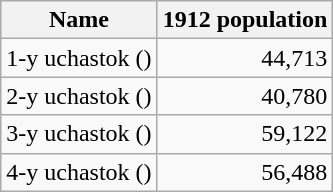<table class="wikitable sortable">
<tr>
<th>Name</th>
<th>1912 population</th>
</tr>
<tr>
<td>1-y uchastok ()</td>
<td align="right">44,713</td>
</tr>
<tr>
<td>2-y uchastok ()</td>
<td align="right">40,780</td>
</tr>
<tr>
<td>3-y uchastok ()</td>
<td align="right">59,122</td>
</tr>
<tr>
<td>4-y uchastok ()</td>
<td align="right">56,488</td>
</tr>
</table>
